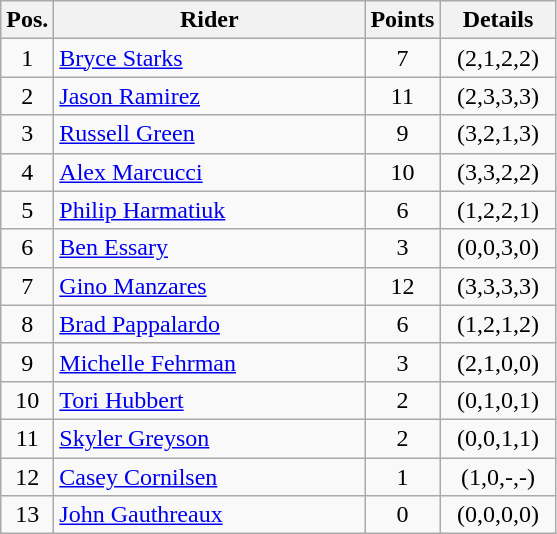<table class=wikitable>
<tr>
<th width=25px>Pos.</th>
<th width=200px>Rider</th>
<th width=40px>Points</th>
<th width=70px>Details</th>
</tr>
<tr align=center >
<td>1</td>
<td align=left> <a href='#'>Bryce Starks</a></td>
<td>7</td>
<td>(2,1,2,2)</td>
</tr>
<tr align=center>
<td>2</td>
<td align=left> <a href='#'>Jason Ramirez</a></td>
<td>11</td>
<td>(2,3,3,3)</td>
</tr>
<tr align=center>
<td>3</td>
<td align=left> <a href='#'>Russell Green</a></td>
<td>9</td>
<td>(3,2,1,3)</td>
</tr>
<tr align=center>
<td>4</td>
<td align=left> <a href='#'>Alex Marcucci</a></td>
<td>10</td>
<td>(3,3,2,2)</td>
</tr>
<tr align=center>
<td>5</td>
<td align=left> <a href='#'>Philip Harmatiuk</a></td>
<td>6</td>
<td>(1,2,2,1)</td>
</tr>
<tr align=center>
<td>6</td>
<td align=left> <a href='#'>Ben Essary</a></td>
<td>3</td>
<td>(0,0,3,0)</td>
</tr>
<tr align=center>
<td>7</td>
<td align=left> <a href='#'>Gino Manzares</a></td>
<td>12</td>
<td>(3,3,3,3)</td>
</tr>
<tr align=center>
<td>8</td>
<td align=left> <a href='#'>Brad Pappalardo</a></td>
<td>6</td>
<td>(1,2,1,2)</td>
</tr>
<tr align=center>
<td>9</td>
<td align=left> <a href='#'>Michelle Fehrman</a></td>
<td>3</td>
<td>(2,1,0,0)</td>
</tr>
<tr align=center>
<td>10</td>
<td align=left> <a href='#'>Tori Hubbert</a></td>
<td>2</td>
<td>(0,1,0,1)</td>
</tr>
<tr align=center>
<td>11</td>
<td align=left> <a href='#'>Skyler Greyson</a></td>
<td>2</td>
<td>(0,0,1,1)</td>
</tr>
<tr align=center>
<td>12</td>
<td align=left> <a href='#'>Casey Cornilsen</a></td>
<td>1</td>
<td>(1,0,-,-)</td>
</tr>
<tr align=center>
<td>13</td>
<td align=left> <a href='#'>John Gauthreaux</a></td>
<td>0</td>
<td>(0,0,0,0)</td>
</tr>
</table>
